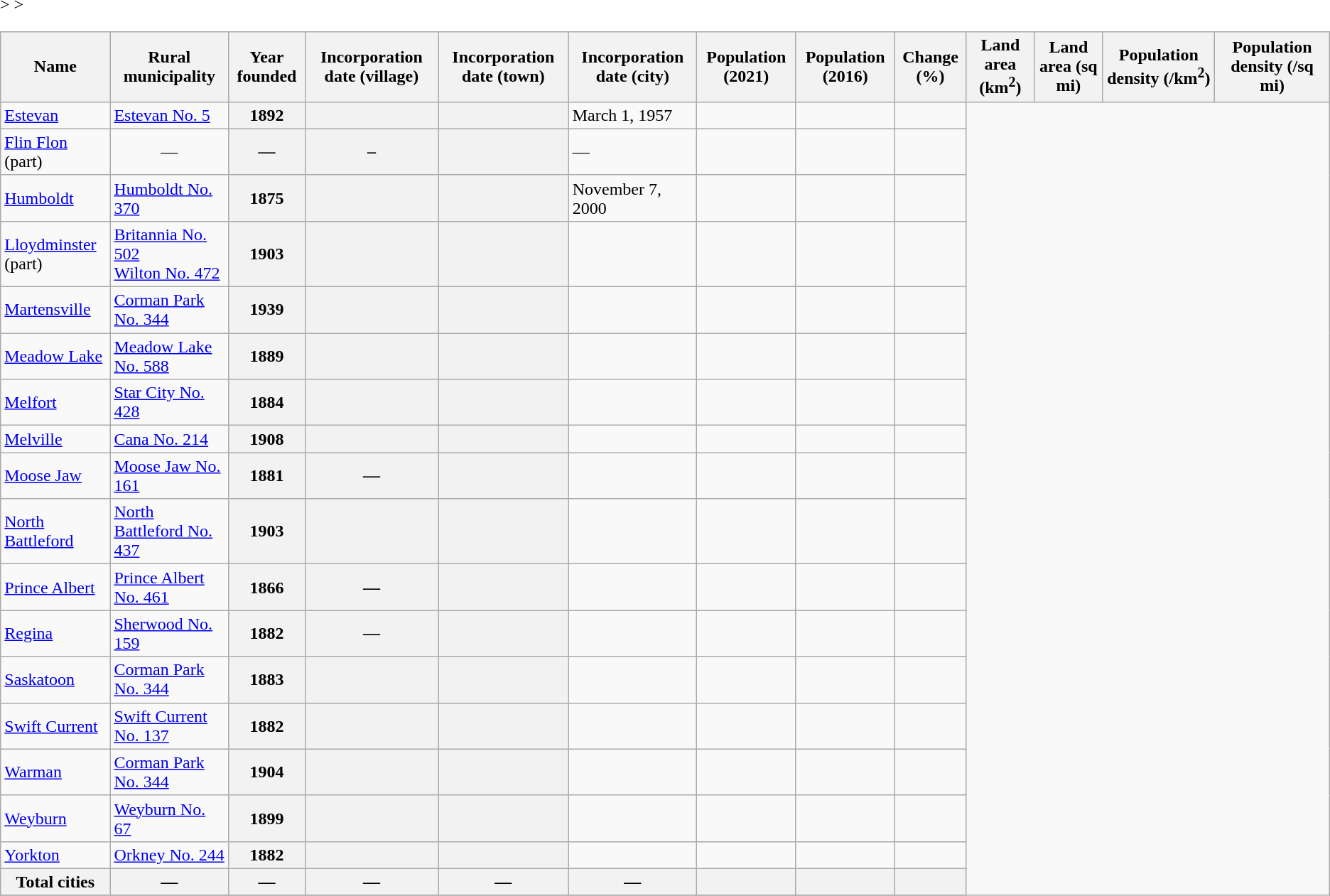<table class="wikitable sortable"<onlyinclude>>
<tr>
<th>Name</th>
<th>Rural municipality</onlyinclude></th>
<th>Year founded</th>
<th>Incorporation date (village)</th>
<th>Incorporation date (town)<onlyinclude></th>
<th>Incorporation date (city)</th>
<th>Population (2021)</th>
<th>Population (2016)</th>
<th>Change (%)</th>
<th>Land area (km<sup>2</sup>)</th>
<th>Land area (sq mi)</th>
<th>Population density (/km<sup>2</sup>)</th>
<th>Population density (/sq mi)</th>
</tr>
<tr>
<td><a href='#'>Estevan</a></td>
<td><a href='#'>Estevan No. 5</a></onlyinclude></td>
<th align="center">1892</th>
<th align=center></th>
<th align=center><onlyinclude></th>
<td>March 1, 1957</td>
<td></td>
<td></td>
<td></td>
</tr>
<tr>
<td><a href='#'>Flin Flon</a> (part)</td>
<td align=center>—</onlyinclude></td>
<th align="center">—</th>
<th align=center>–</th>
<th align=center><onlyinclude></th>
<td>—</td>
<td></td>
<td></td>
<td></td>
</tr>
<tr>
<td><a href='#'>Humboldt</a></td>
<td><a href='#'>Humboldt No. 370</a></onlyinclude></td>
<th align="center">1875</th>
<th align=center></th>
<th align=center><onlyinclude></th>
<td>November 7, 2000</td>
<td></td>
<td></td>
<td></td>
</tr>
<tr>
<td><a href='#'>Lloydminster</a> (part)</td>
<td><a href='#'>Britannia No. 502</a><br><a href='#'>Wilton No. 472</a></onlyinclude></td>
<th align="center">1903</th>
<th align=center></th>
<th align=center><onlyinclude></th>
<td></td>
<td></td>
<td></td>
<td></td>
</tr>
<tr>
<td><a href='#'>Martensville</a></td>
<td><a href='#'>Corman Park No. 344</a></onlyinclude></td>
<th align="center">1939</th>
<th align=center></th>
<th align=center><onlyinclude></th>
<td></td>
<td></td>
<td></td>
<td></td>
</tr>
<tr>
<td><a href='#'>Meadow Lake</a></td>
<td><a href='#'>Meadow Lake No. 588</a></onlyinclude></td>
<th align="center">1889</th>
<th align=center></th>
<th align=center><onlyinclude></th>
<td></td>
<td></td>
<td></td>
<td></td>
</tr>
<tr>
<td><a href='#'>Melfort</a></td>
<td><a href='#'>Star City No. 428</a></onlyinclude></td>
<th align="center">1884</th>
<th align=center></th>
<th align=center><onlyinclude></th>
<td></td>
<td></td>
<td></td>
<td></td>
</tr>
<tr>
<td><a href='#'>Melville</a></td>
<td><a href='#'>Cana No. 214</a></onlyinclude></td>
<th align="center">1908</th>
<th align=center></th>
<th align=center><onlyinclude></th>
<td></td>
<td></td>
<td></td>
<td></td>
</tr>
<tr>
<td><a href='#'>Moose Jaw</a></td>
<td><a href='#'>Moose Jaw No. 161</a></onlyinclude></td>
<th align="center">1881</th>
<th align=center>—</th>
<th align=center><onlyinclude></th>
<td></td>
<td></td>
<td></td>
<td></td>
</tr>
<tr>
<td><a href='#'>North Battleford</a></td>
<td><a href='#'>North Battleford No. 437</a></onlyinclude></td>
<th align="center">1903</th>
<th align=center></th>
<th align=center><onlyinclude></th>
<td></td>
<td></td>
<td></td>
<td></td>
</tr>
<tr>
<td><a href='#'>Prince Albert</a></td>
<td><a href='#'>Prince Albert No. 461</a></onlyinclude></td>
<th align="center">1866</th>
<th align=center>—</th>
<th align=center><onlyinclude></th>
<td></td>
<td></td>
<td></td>
<td></td>
</tr>
<tr>
<td><a href='#'>Regina</a></td>
<td><a href='#'>Sherwood No. 159</a></onlyinclude></td>
<th align="center">1882</th>
<th align=center>—</th>
<th align=center><onlyinclude></th>
<td></td>
<td></td>
<td></td>
<td></td>
</tr>
<tr>
<td><a href='#'>Saskatoon</a></td>
<td><a href='#'>Corman Park No. 344</a></onlyinclude></td>
<th align="center">1883</th>
<th align=center></th>
<th align=center><onlyinclude></th>
<td></td>
<td></td>
<td></td>
<td></td>
</tr>
<tr>
<td><a href='#'>Swift Current</a></td>
<td><a href='#'>Swift Current No. 137</a></onlyinclude></td>
<th align="center">1882</th>
<th align=center></th>
<th align=center><onlyinclude></th>
<td></td>
<td></td>
<td></td>
<td></td>
</tr>
<tr>
<td><a href='#'>Warman</a></td>
<td><a href='#'>Corman Park No. 344</a></onlyinclude></td>
<th align="center">1904</th>
<th align=center></th>
<th align=center><onlyinclude></th>
<td></td>
<td></td>
<td></td>
<td></td>
</tr>
<tr>
<td><a href='#'>Weyburn</a></td>
<td><a href='#'>Weyburn No. 67</a></onlyinclude></td>
<th align="center">1899</th>
<th align=center></th>
<th align=center><onlyinclude></th>
<td></td>
<td></td>
<td></td>
<td></td>
</tr>
<tr>
<td><a href='#'>Yorkton</a></td>
<td><a href='#'>Orkney No. 244</a></onlyinclude></td>
<th align="center">1882</th>
<th align=center></th>
<th align=center><onlyinclude></th>
<td></td>
<td></td>
<td></td>
<td></td>
</tr>
<tr class="sortbottom" align="center">
<th align="center">Total cities</th>
<th align="center">—</onlyinclude></th>
<th align="center">—</th>
<th align="center">—</th>
<th align="center">—<onlyinclude></th>
<th align="center">—</th>
<th></th>
<th></th>
<th></th>
</tr>
<tr </onlyinclude>>
</tr>
</table>
